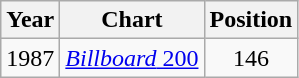<table class="wikitable">
<tr>
<th>Year</th>
<th>Chart</th>
<th>Position</th>
</tr>
<tr>
<td>1987</td>
<td><a href='#'><em>Billboard</em> 200</a></td>
<td align="center">146</td>
</tr>
</table>
